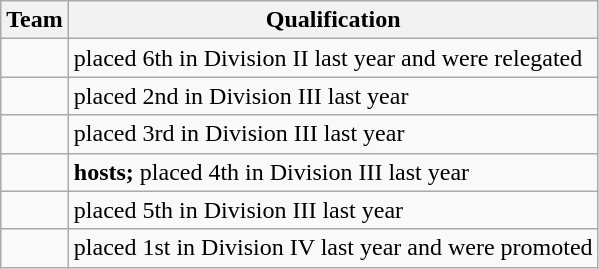<table class="wikitable">
<tr>
<th>Team</th>
<th>Qualification</th>
</tr>
<tr>
<td></td>
<td>placed 6th in Division II last year and were relegated</td>
</tr>
<tr>
<td></td>
<td>placed 2nd in Division III last year</td>
</tr>
<tr>
<td></td>
<td>placed 3rd in Division III last year</td>
</tr>
<tr>
<td></td>
<td><strong>hosts;</strong> placed 4th in Division III last year</td>
</tr>
<tr>
<td></td>
<td>placed 5th in Division III last year</td>
</tr>
<tr>
<td></td>
<td>placed 1st in Division IV last year and were promoted</td>
</tr>
</table>
